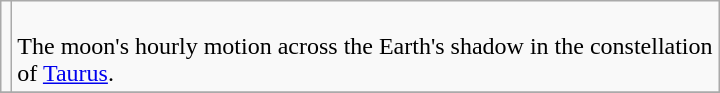<table class=wikitable width=480>
<tr>
<td></td>
<td><br>The moon's hourly motion across the Earth's shadow in the constellation of <a href='#'>Taurus</a>.</td>
</tr>
<tr>
</tr>
</table>
